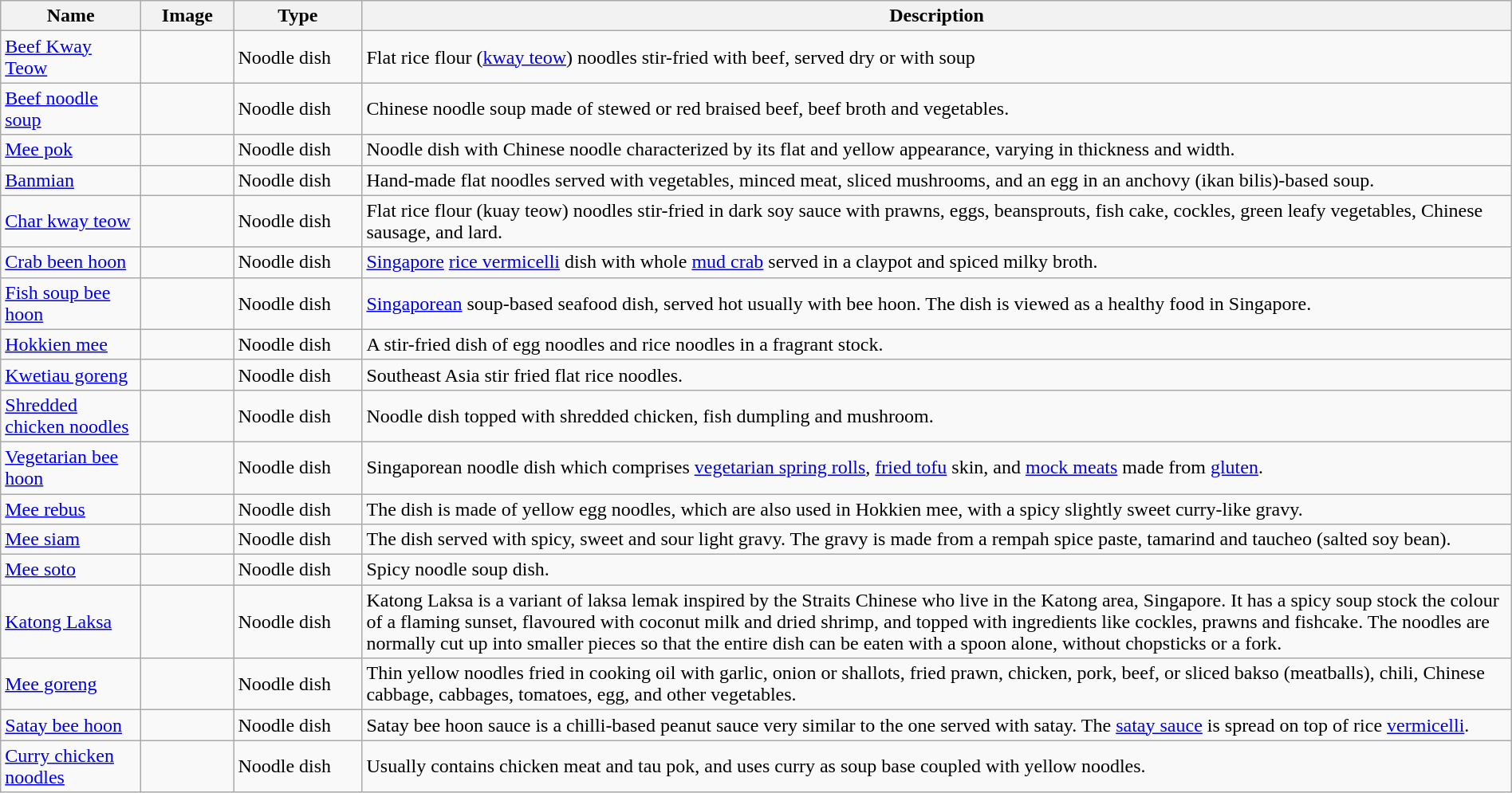<table class="wikitable sortable" width="100%">
<tr>
<th style="width:110px;">Name</th>
<th style="width:70px;">Image</th>
<th style="width:100px;">Type</th>
<th>Description</th>
</tr>
<tr>
<td><a href='#'>Beef Kway Teow</a></td>
<td></td>
<td>Noodle dish</td>
<td>Flat rice flour (<a href='#'>kway teow</a>) noodles stir-fried with beef, served dry or with soup</td>
</tr>
<tr>
<td><a href='#'>Beef noodle soup</a></td>
<td></td>
<td>Noodle dish</td>
<td>Chinese noodle soup made of stewed or red braised beef, beef broth and vegetables.</td>
</tr>
<tr>
<td><a href='#'>Mee pok</a></td>
<td></td>
<td>Noodle dish</td>
<td>Noodle dish with Chinese noodle characterized by its flat and yellow appearance, varying in thickness and width.</td>
</tr>
<tr>
<td><a href='#'>Banmian</a></td>
<td></td>
<td>Noodle dish</td>
<td>Hand-made flat noodles served with vegetables, minced meat, sliced mushrooms, and an egg in an anchovy (ikan bilis)-based soup.</td>
</tr>
<tr>
<td><a href='#'>Char kway teow</a></td>
<td></td>
<td>Noodle dish</td>
<td>Flat rice flour (kuay teow) noodles stir-fried in dark soy sauce with prawns, eggs, beansprouts, fish cake, cockles, green leafy vegetables, Chinese sausage, and lard.</td>
</tr>
<tr>
<td><a href='#'>Crab been hoon</a></td>
<td></td>
<td>Noodle dish</td>
<td><a href='#'>Singapore</a> <a href='#'>rice vermicelli</a> dish with whole <a href='#'>mud crab</a> served in a claypot and spiced milky broth.</td>
</tr>
<tr>
<td><a href='#'>Fish soup bee hoon</a></td>
<td></td>
<td>Noodle dish</td>
<td><a href='#'>Singaporean</a> soup-based seafood dish, served hot usually with bee hoon. The dish is viewed as a healthy food in Singapore.</td>
</tr>
<tr>
<td><a href='#'>Hokkien mee</a></td>
<td></td>
<td>Noodle dish</td>
<td>A stir-fried dish of egg noodles and rice noodles in a fragrant stock.</td>
</tr>
<tr>
<td><a href='#'>Kwetiau goreng</a></td>
<td></td>
<td>Noodle dish</td>
<td>Southeast Asia stir fried flat rice noodles.</td>
</tr>
<tr>
<td><a href='#'>Shredded chicken noodles</a></td>
<td></td>
<td>Noodle dish</td>
<td>Noodle dish topped with shredded chicken, fish dumpling and mushroom.</td>
</tr>
<tr>
<td><a href='#'>Vegetarian bee hoon</a></td>
<td></td>
<td>Noodle dish</td>
<td>Singaporean noodle dish which comprises <a href='#'>vegetarian spring rolls</a>, <a href='#'>fried tofu</a> skin, and <a href='#'>mock meats</a> made from <a href='#'>gluten</a>.</td>
</tr>
<tr>
<td><a href='#'>Mee rebus</a></td>
<td></td>
<td>Noodle dish</td>
<td>The dish is made of yellow egg noodles, which are also used in Hokkien mee, with a spicy slightly sweet curry-like gravy.</td>
</tr>
<tr>
<td><a href='#'>Mee siam</a></td>
<td></td>
<td>Noodle dish</td>
<td>The dish served with spicy, sweet and sour light gravy. The gravy is made from a rempah spice paste, tamarind and taucheo (salted soy bean).</td>
</tr>
<tr>
<td><a href='#'>Mee soto</a></td>
<td></td>
<td>Noodle dish</td>
<td>Spicy noodle soup dish.</td>
</tr>
<tr>
<td><a href='#'>Katong Laksa</a></td>
<td></td>
<td>Noodle dish</td>
<td>Katong Laksa is a variant of laksa lemak inspired by the Straits Chinese who live in the Katong area, Singapore. It has a spicy soup stock the colour of a flaming sunset, flavoured with coconut milk and dried shrimp, and topped with ingredients like cockles, prawns and fishcake. The noodles are normally cut up into smaller pieces so that the entire dish can be eaten with a spoon alone, without chopsticks or a fork.</td>
</tr>
<tr>
<td><a href='#'>Mee goreng</a></td>
<td></td>
<td>Noodle dish</td>
<td>Thin yellow noodles fried in cooking oil with garlic, onion or shallots, fried prawn, chicken, pork, beef, or sliced bakso (meatballs), chili, Chinese cabbage, cabbages, tomatoes, egg, and other vegetables.</td>
</tr>
<tr>
<td><a href='#'>Satay bee hoon</a></td>
<td></td>
<td>Noodle dish</td>
<td>Satay bee hoon sauce is a chilli-based peanut sauce very similar to the one served with satay. The <a href='#'>satay sauce</a> is spread on top of rice <a href='#'>vermicelli</a>.</td>
</tr>
<tr>
<td><a href='#'>Curry chicken noodles</a></td>
<td></td>
<td>Noodle dish</td>
<td>Usually contains chicken meat and tau pok, and uses curry as soup base coupled with yellow noodles. </td>
</tr>
</table>
